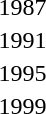<table>
<tr>
<td>1987</td>
<td></td>
<td></td>
<td></td>
</tr>
<tr>
<td>1991</td>
<td></td>
<td></td>
<td></td>
</tr>
<tr>
<td>1995</td>
<td></td>
<td></td>
<td></td>
</tr>
<tr>
<td>1999</td>
<td></td>
<td></td>
<td></td>
</tr>
</table>
